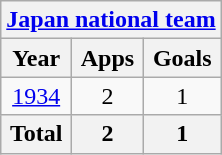<table class="wikitable" style="text-align:center">
<tr>
<th colspan=3><a href='#'>Japan national team</a></th>
</tr>
<tr>
<th>Year</th>
<th>Apps</th>
<th>Goals</th>
</tr>
<tr>
<td><a href='#'>1934</a></td>
<td>2</td>
<td>1</td>
</tr>
<tr>
<th>Total</th>
<th>2</th>
<th>1</th>
</tr>
</table>
